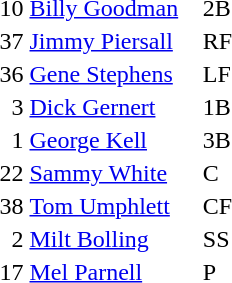<table>
<tr>
<td>10</td>
<td><a href='#'>Billy Goodman</a></td>
<td>2B</td>
</tr>
<tr>
<td>37</td>
<td><a href='#'>Jimmy Piersall</a>    </td>
<td>RF</td>
</tr>
<tr>
<td>36</td>
<td><a href='#'>Gene Stephens</a></td>
<td>LF</td>
</tr>
<tr>
<td>  3</td>
<td><a href='#'>Dick Gernert</a></td>
<td>1B</td>
</tr>
<tr>
<td>  1</td>
<td><a href='#'>George Kell</a></td>
<td>3B</td>
</tr>
<tr>
<td>22</td>
<td><a href='#'>Sammy White</a></td>
<td>C</td>
</tr>
<tr>
<td>38</td>
<td><a href='#'>Tom Umphlett</a></td>
<td>CF</td>
</tr>
<tr>
<td>  2</td>
<td><a href='#'>Milt Bolling</a></td>
<td>SS</td>
</tr>
<tr>
<td>17</td>
<td><a href='#'>Mel Parnell</a></td>
<td>P</td>
</tr>
<tr>
</tr>
</table>
